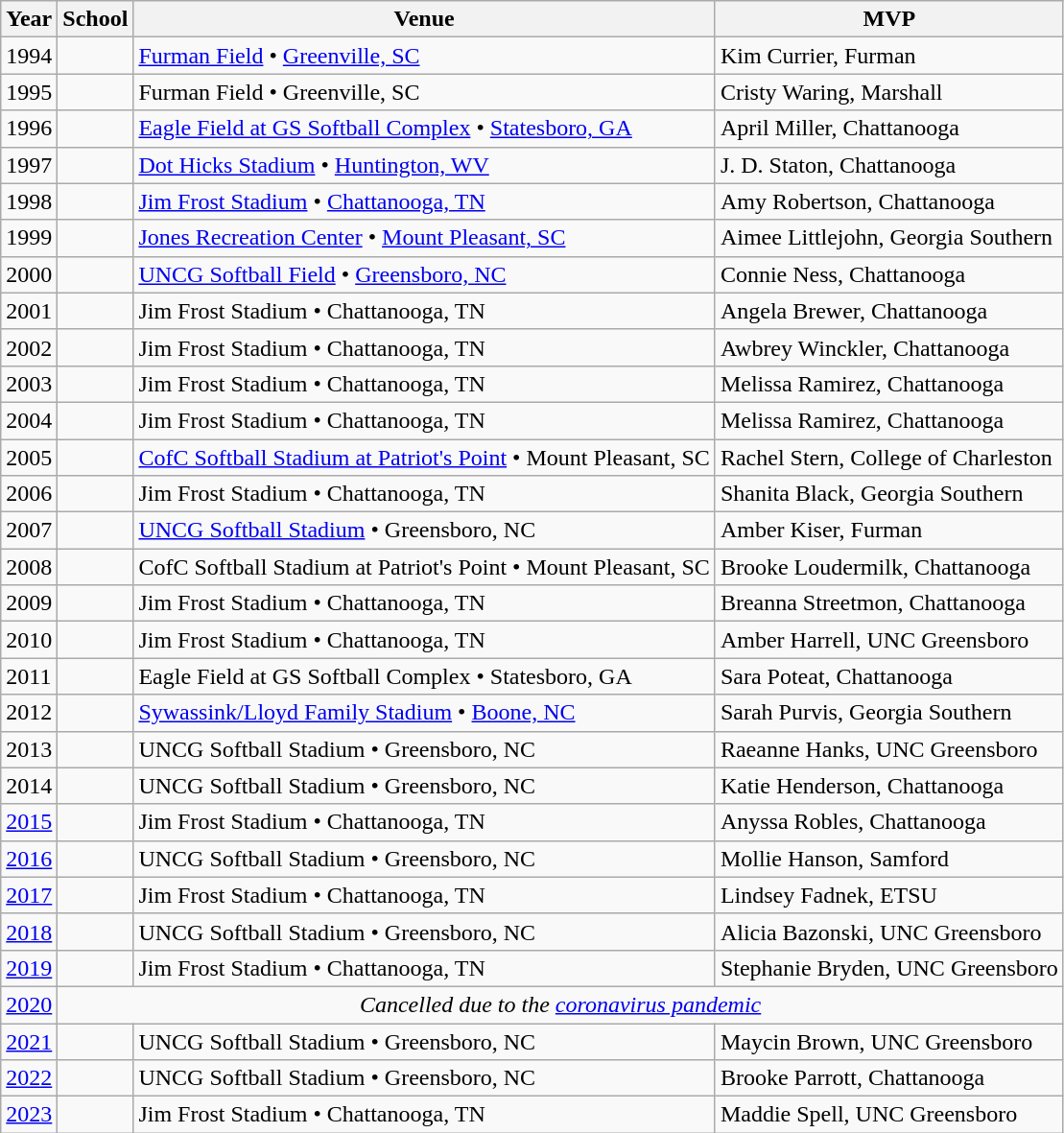<table class="wikitable">
<tr>
<th>Year</th>
<th>School</th>
<th>Venue</th>
<th>MVP</th>
</tr>
<tr>
<td>1994</td>
<td></td>
<td><a href='#'>Furman Field</a> • <a href='#'>Greenville, SC</a></td>
<td>Kim Currier, Furman</td>
</tr>
<tr>
<td>1995</td>
<td></td>
<td>Furman Field • Greenville, SC</td>
<td>Cristy Waring, Marshall</td>
</tr>
<tr>
<td>1996</td>
<td></td>
<td><a href='#'>Eagle Field at GS Softball Complex</a> • <a href='#'>Statesboro, GA</a></td>
<td>April Miller, Chattanooga</td>
</tr>
<tr>
<td>1997</td>
<td></td>
<td><a href='#'>Dot Hicks Stadium</a> • <a href='#'>Huntington, WV</a></td>
<td>J. D. Staton, Chattanooga</td>
</tr>
<tr>
<td>1998</td>
<td></td>
<td><a href='#'>Jim Frost Stadium</a> • <a href='#'>Chattanooga, TN</a></td>
<td>Amy Robertson, Chattanooga</td>
</tr>
<tr>
<td>1999</td>
<td></td>
<td><a href='#'>Jones Recreation Center</a> • <a href='#'>Mount Pleasant, SC</a></td>
<td>Aimee Littlejohn, Georgia Southern</td>
</tr>
<tr>
<td>2000</td>
<td></td>
<td><a href='#'>UNCG Softball Field</a> • <a href='#'>Greensboro, NC</a></td>
<td>Connie Ness, Chattanooga</td>
</tr>
<tr>
<td>2001</td>
<td></td>
<td>Jim Frost Stadium • Chattanooga, TN</td>
<td>Angela Brewer, Chattanooga</td>
</tr>
<tr>
<td>2002</td>
<td></td>
<td>Jim Frost Stadium • Chattanooga, TN</td>
<td>Awbrey Winckler, Chattanooga</td>
</tr>
<tr>
<td>2003</td>
<td></td>
<td>Jim Frost Stadium • Chattanooga, TN</td>
<td>Melissa Ramirez, Chattanooga</td>
</tr>
<tr>
<td>2004</td>
<td></td>
<td>Jim Frost Stadium • Chattanooga, TN</td>
<td>Melissa Ramirez, Chattanooga</td>
</tr>
<tr>
<td>2005</td>
<td></td>
<td><a href='#'>CofC Softball Stadium at Patriot's Point</a> • Mount Pleasant, SC</td>
<td>Rachel Stern, College of Charleston</td>
</tr>
<tr>
<td>2006</td>
<td></td>
<td>Jim Frost Stadium • Chattanooga, TN</td>
<td>Shanita Black, Georgia Southern</td>
</tr>
<tr>
<td>2007</td>
<td></td>
<td><a href='#'>UNCG Softball Stadium</a> • Greensboro, NC</td>
<td>Amber Kiser, Furman</td>
</tr>
<tr>
<td>2008</td>
<td></td>
<td>CofC Softball Stadium at Patriot's Point • Mount Pleasant, SC</td>
<td>Brooke Loudermilk, Chattanooga</td>
</tr>
<tr>
<td>2009</td>
<td></td>
<td>Jim Frost Stadium • Chattanooga, TN</td>
<td>Breanna Streetmon, Chattanooga</td>
</tr>
<tr>
<td>2010</td>
<td></td>
<td>Jim Frost Stadium • Chattanooga, TN</td>
<td>Amber Harrell, UNC Greensboro</td>
</tr>
<tr>
<td>2011</td>
<td></td>
<td>Eagle Field at GS Softball Complex • Statesboro, GA</td>
<td>Sara Poteat, Chattanooga</td>
</tr>
<tr>
<td>2012</td>
<td></td>
<td><a href='#'>Sywassink/Lloyd Family Stadium</a> • <a href='#'>Boone, NC</a></td>
<td>Sarah Purvis, Georgia Southern</td>
</tr>
<tr>
<td>2013</td>
<td></td>
<td>UNCG Softball Stadium • Greensboro, NC</td>
<td>Raeanne Hanks, UNC Greensboro</td>
</tr>
<tr>
<td>2014</td>
<td></td>
<td>UNCG Softball Stadium • Greensboro, NC</td>
<td>Katie Henderson, Chattanooga</td>
</tr>
<tr>
<td><a href='#'>2015</a></td>
<td></td>
<td>Jim Frost Stadium • Chattanooga, TN</td>
<td>Anyssa Robles, Chattanooga</td>
</tr>
<tr>
<td><a href='#'>2016</a></td>
<td></td>
<td>UNCG Softball Stadium • Greensboro, NC</td>
<td>Mollie Hanson, Samford</td>
</tr>
<tr>
<td><a href='#'>2017</a></td>
<td></td>
<td>Jim Frost Stadium • Chattanooga, TN</td>
<td>Lindsey Fadnek, ETSU</td>
</tr>
<tr>
<td><a href='#'>2018</a></td>
<td></td>
<td>UNCG Softball Stadium • Greensboro, NC</td>
<td>Alicia Bazonski, UNC Greensboro</td>
</tr>
<tr>
<td><a href='#'>2019</a></td>
<td></td>
<td>Jim Frost Stadium • Chattanooga, TN</td>
<td>Stephanie Bryden, UNC Greensboro</td>
</tr>
<tr>
<td><a href='#'>2020</a></td>
<td colspan=3 align=center><em>Cancelled due to the <a href='#'>coronavirus pandemic</a></em></td>
</tr>
<tr>
<td><a href='#'>2021</a></td>
<td></td>
<td>UNCG Softball Stadium • Greensboro, NC</td>
<td>Maycin Brown, UNC Greensboro</td>
</tr>
<tr>
<td><a href='#'>2022</a></td>
<td></td>
<td>UNCG Softball Stadium • Greensboro, NC</td>
<td>Brooke Parrott, Chattanooga</td>
</tr>
<tr>
<td><a href='#'>2023</a></td>
<td></td>
<td>Jim Frost Stadium • Chattanooga, TN</td>
<td>Maddie Spell, UNC Greensboro</td>
</tr>
</table>
